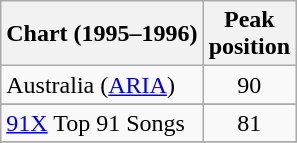<table class="wikitable sortable">
<tr>
<th>Chart (1995–1996)</th>
<th>Peak<br>position</th>
</tr>
<tr>
<td>Australia (<a href='#'>ARIA</a>)</td>
<td style="text-align:center;">90</td>
</tr>
<tr>
</tr>
<tr>
<td><a href='#'>91X</a> Top 91 Songs</td>
<td align="center">81</td>
</tr>
<tr>
</tr>
</table>
